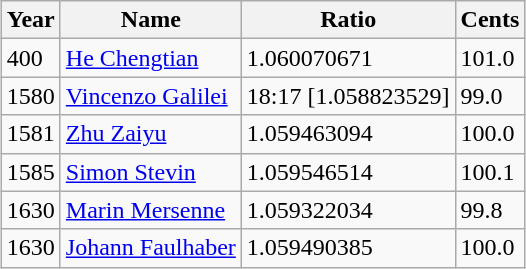<table class="wikitable"  style="margin:auto;">
<tr>
<th>Year</th>
<th>Name</th>
<th>Ratio</th>
<th>Cents</th>
</tr>
<tr>
<td>400</td>
<td><a href='#'>He Chengtian</a></td>
<td>1.060070671</td>
<td>101.0</td>
</tr>
<tr>
<td>1580</td>
<td><a href='#'>Vincenzo Galilei</a></td>
<td>18:17 [1.058823529]</td>
<td>99.0</td>
</tr>
<tr>
<td>1581</td>
<td><a href='#'>Zhu Zaiyu</a></td>
<td>1.059463094</td>
<td>100.0</td>
</tr>
<tr>
<td>1585</td>
<td><a href='#'>Simon Stevin</a></td>
<td>1.059546514</td>
<td>100.1</td>
</tr>
<tr>
<td>1630</td>
<td><a href='#'>Marin Mersenne</a></td>
<td>1.059322034</td>
<td>99.8</td>
</tr>
<tr>
<td>1630</td>
<td><a href='#'>Johann Faulhaber</a></td>
<td>1.059490385</td>
<td>100.0</td>
</tr>
</table>
